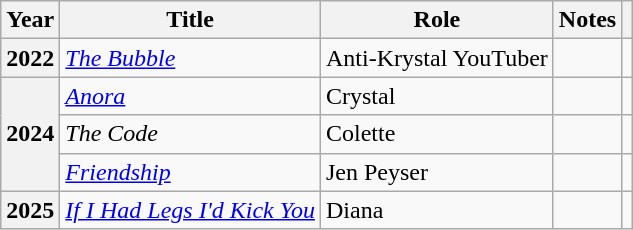<table class="wikitable plainrowheaders sortable">
<tr>
<th scope="col">Year</th>
<th scope="col">Title</th>
<th scope="col">Role</th>
<th scope="col" class="unsortable">Notes</th>
<th scope="col" class="unsortable"></th>
</tr>
<tr>
<th scope="row">2022</th>
<td><em><a href='#'>The Bubble</a></em></td>
<td>Anti-Krystal YouTuber</td>
<td></td>
<td></td>
</tr>
<tr>
<th scope="row" rowspan="3">2024</th>
<td><em><a href='#'>Anora</a></em></td>
<td>Crystal</td>
<td></td>
<td></td>
</tr>
<tr>
<td><em>The Code</em></td>
<td>Colette</td>
<td></td>
<td></td>
</tr>
<tr>
<td><em><a href='#'>Friendship</a></em></td>
<td>Jen Peyser</td>
<td></td>
<td></td>
</tr>
<tr>
<th scope="row">2025</th>
<td><em><a href='#'>If I Had Legs I'd Kick You</a></em></td>
<td>Diana</td>
<td></td>
<td></td>
</tr>
</table>
